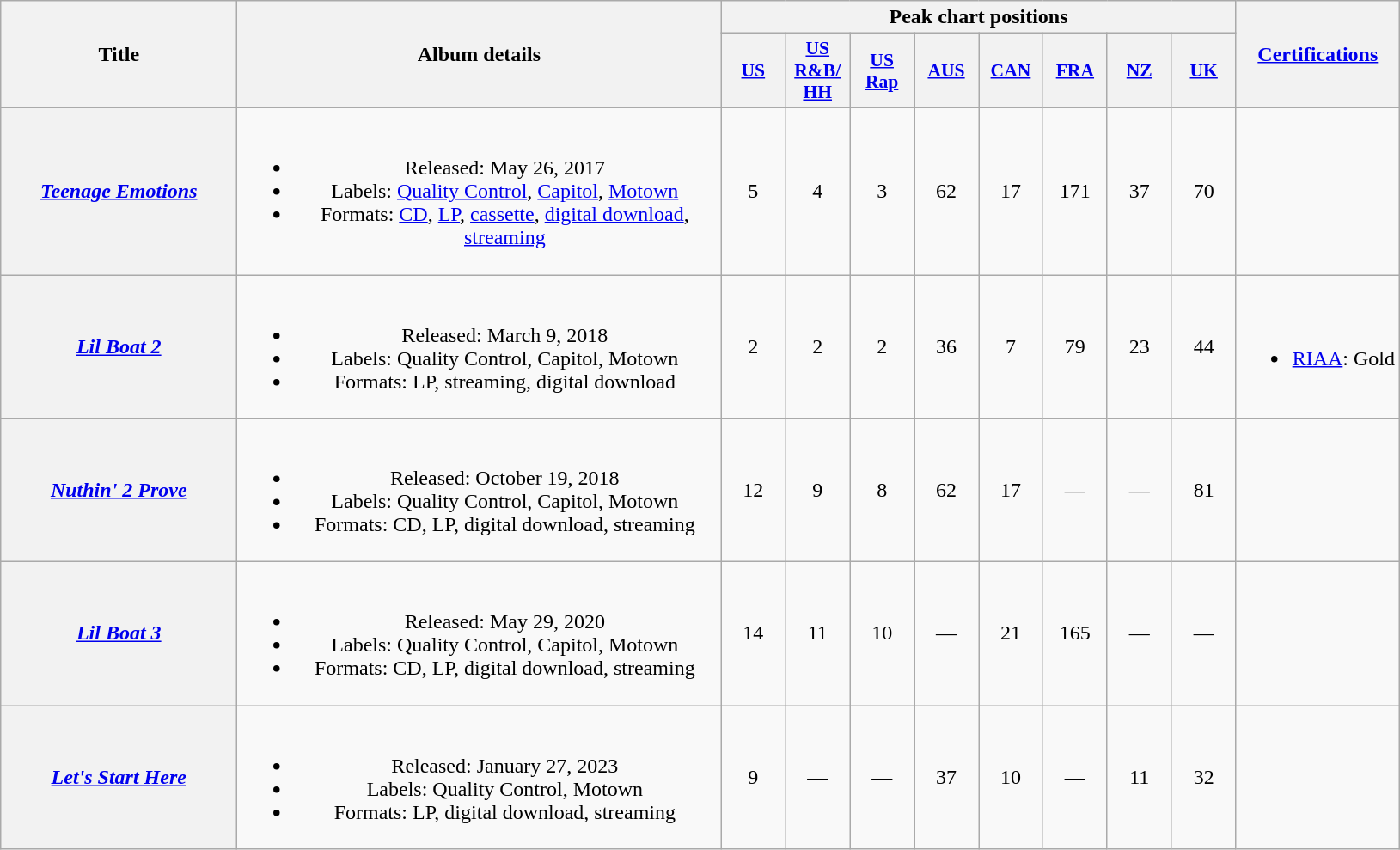<table class="wikitable plainrowheaders" style="text-align:center;">
<tr>
<th scope="col" rowspan="2" style="width:11em;">Title</th>
<th scope="col" rowspan="2" style="width:23em;">Album details</th>
<th scope="col" colspan="8">Peak chart positions</th>
<th rowspan="2"><a href='#'>Certifications</a></th>
</tr>
<tr>
<th style="width:3em;font-size:90%;"><a href='#'>US</a><br></th>
<th style="width:3em;font-size:90%;"><a href='#'>US<br>R&B/<br>HH</a><br></th>
<th style="width:3em;font-size:90%;"><a href='#'>US Rap</a><br></th>
<th style="width:3em;font-size:90%;"><a href='#'>AUS</a><br></th>
<th style="width:3em;font-size:90%;"><a href='#'>CAN</a><br></th>
<th style="width:3em;font-size:90%;"><a href='#'>FRA</a><br></th>
<th style="width:3em;font-size:90%;"><a href='#'>NZ</a><br></th>
<th style="width:3em;font-size:90%;"><a href='#'>UK</a><br></th>
</tr>
<tr>
<th scope="row"><em><a href='#'>Teenage Emotions</a></em></th>
<td><br><ul><li>Released: May 26, 2017</li><li>Labels: <a href='#'>Quality Control</a>, <a href='#'>Capitol</a>, <a href='#'>Motown</a></li><li>Formats: <a href='#'>CD</a>, <a href='#'>LP</a>, <a href='#'>cassette</a>, <a href='#'>digital download</a>, <a href='#'>streaming</a></li></ul></td>
<td>5</td>
<td>4</td>
<td>3</td>
<td>62</td>
<td>17</td>
<td>171</td>
<td>37</td>
<td>70</td>
<td></td>
</tr>
<tr>
<th scope="row"><em><a href='#'>Lil Boat 2</a></em></th>
<td><br><ul><li>Released: March 9, 2018</li><li>Labels: Quality Control, Capitol, Motown</li><li>Formats: LP, streaming, digital download</li></ul></td>
<td>2</td>
<td>2</td>
<td>2</td>
<td>36</td>
<td>7</td>
<td>79</td>
<td>23</td>
<td>44</td>
<td><br><ul><li><a href='#'>RIAA</a>: Gold</li></ul></td>
</tr>
<tr>
<th scope="row"><em><a href='#'>Nuthin' 2 Prove</a></em></th>
<td><br><ul><li>Released: October 19, 2018</li><li>Labels: Quality Control, Capitol, Motown</li><li>Formats: CD, LP, digital download, streaming</li></ul></td>
<td>12</td>
<td>9</td>
<td>8</td>
<td>62</td>
<td>17</td>
<td>—</td>
<td>—</td>
<td>81</td>
<td></td>
</tr>
<tr>
<th scope="row"><em><a href='#'>Lil Boat 3</a></em></th>
<td><br><ul><li>Released: May 29, 2020</li><li>Labels: Quality Control, Capitol, Motown</li><li>Formats: CD, LP, digital download, streaming</li></ul></td>
<td>14</td>
<td>11</td>
<td>10</td>
<td>—</td>
<td>21</td>
<td>165</td>
<td>—</td>
<td>—</td>
<td></td>
</tr>
<tr>
<th scope="row"><em><a href='#'>Let's Start Here</a></em></th>
<td><br><ul><li>Released: January 27, 2023</li><li>Labels: Quality Control, Motown</li><li>Formats: LP, digital download, streaming</li></ul></td>
<td>9</td>
<td>—</td>
<td>—</td>
<td>37</td>
<td>10</td>
<td>—</td>
<td>11</td>
<td>32</td>
<td></td>
</tr>
</table>
